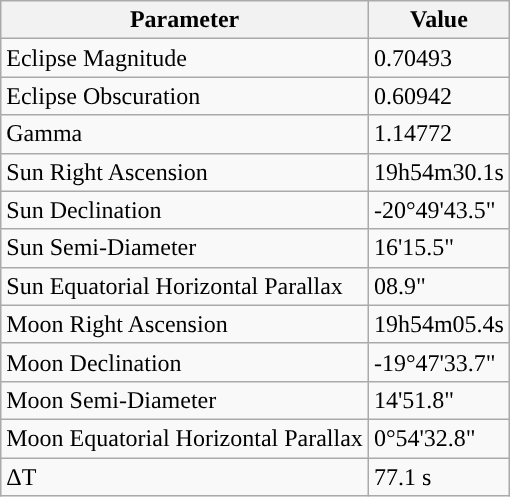<table class="wikitable">
<tr>
<th>Parameter</th>
<th>Value</th>
</tr>
<tr>
<td>Eclipse Magnitude</td>
<td>0.70493</td>
</tr>
<tr>
<td>Eclipse Obscuration</td>
<td>0.60942</td>
</tr>
<tr>
<td>Gamma</td>
<td>1.14772</td>
</tr>
<tr>
<td>Sun Right Ascension</td>
<td>19h54m30.1s</td>
</tr>
<tr>
<td>Sun Declination</td>
<td>-20°49'43.5"</td>
</tr>
<tr>
<td>Sun Semi-Diameter</td>
<td>16'15.5"</td>
</tr>
<tr>
<td>Sun Equatorial Horizontal Parallax</td>
<td>08.9"</td>
</tr>
<tr>
<td>Moon Right Ascension</td>
<td>19h54m05.4s</td>
</tr>
<tr>
<td>Moon Declination</td>
<td>-19°47'33.7"</td>
</tr>
<tr>
<td>Moon Semi-Diameter</td>
<td>14'51.8"</td>
</tr>
<tr>
<td>Moon Equatorial Horizontal Parallax</td>
<td>0°54'32.8"</td>
</tr>
<tr>
<td>ΔT</td>
<td>77.1 s</td>
</tr>
</table>
